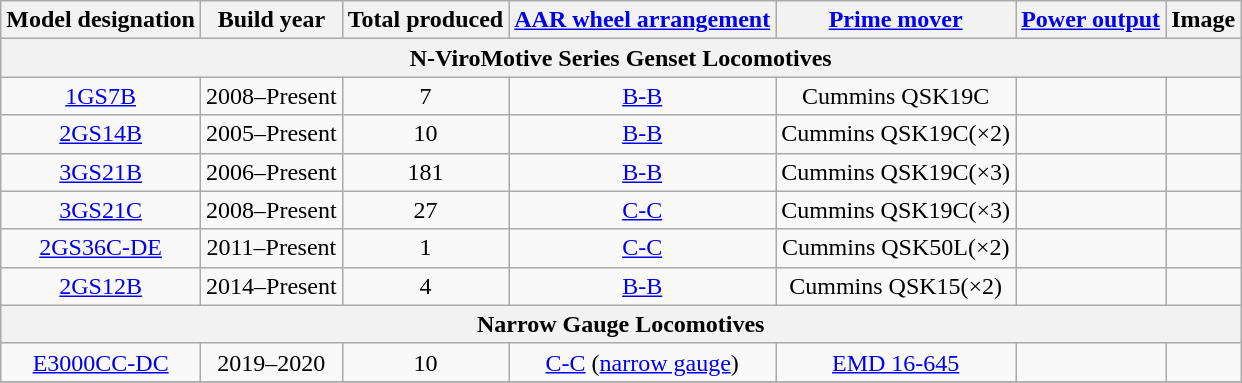<table class="wikitable sortable">
<tr>
<th>Model designation</th>
<th>Build year</th>
<th>Total produced</th>
<th><a href='#'>AAR wheel arrangement</a></th>
<th><a href='#'>Prime mover</a></th>
<th><a href='#'>Power output</a></th>
<th class="unsortable">Image</th>
</tr>
<tr style=text-align:center>
<th colspan="7">N-ViroMotive Series Genset Locomotives</th>
</tr>
<tr style=text-align:center>
<td><a href='#'>1GS7B</a></td>
<td>2008–Present</td>
<td>7</td>
<td><a href='#'>B-B</a></td>
<td>Cummins QSK19C</td>
<td></td>
<td></td>
</tr>
<tr style=text-align:center>
<td><a href='#'>2GS14B</a></td>
<td>2005–Present</td>
<td>10</td>
<td><a href='#'>B-B</a></td>
<td>Cummins QSK19C(×2)</td>
<td></td>
<td></td>
</tr>
<tr style=text-align:center>
<td><a href='#'>3GS21B</a></td>
<td>2006–Present</td>
<td>181</td>
<td><a href='#'>B-B</a></td>
<td>Cummins QSK19C(×3)</td>
<td></td>
<td></td>
</tr>
<tr style=text-align:center>
<td><a href='#'>3GS21C</a></td>
<td>2008–Present</td>
<td>27</td>
<td><a href='#'>C-C</a></td>
<td>Cummins QSK19C(×3)</td>
<td></td>
<td></td>
</tr>
<tr style=text-align:center>
<td><a href='#'>2GS36C-DE</a></td>
<td>2011–Present</td>
<td>1</td>
<td><a href='#'>C-C</a></td>
<td>Cummins QSK50L(×2)</td>
<td></td>
<td></td>
</tr>
<tr style=text-align:center>
<td><a href='#'>2GS12B</a></td>
<td>2014–Present</td>
<td>4</td>
<td><a href='#'>B-B</a></td>
<td>Cummins QSK15(×2)</td>
<td></td>
<td></td>
</tr>
<tr style=text-align:center>
<th colspan="7">Narrow Gauge Locomotives</th>
</tr>
<tr style=text-align:center>
<td><a href='#'>E3000CC-DC</a></td>
<td>2019–2020</td>
<td>10</td>
<td><a href='#'>C-C</a> (<a href='#'>narrow gauge</a>)</td>
<td><a href='#'>EMD 16-645</a></td>
<td></td>
<td></td>
</tr>
<tr>
</tr>
</table>
